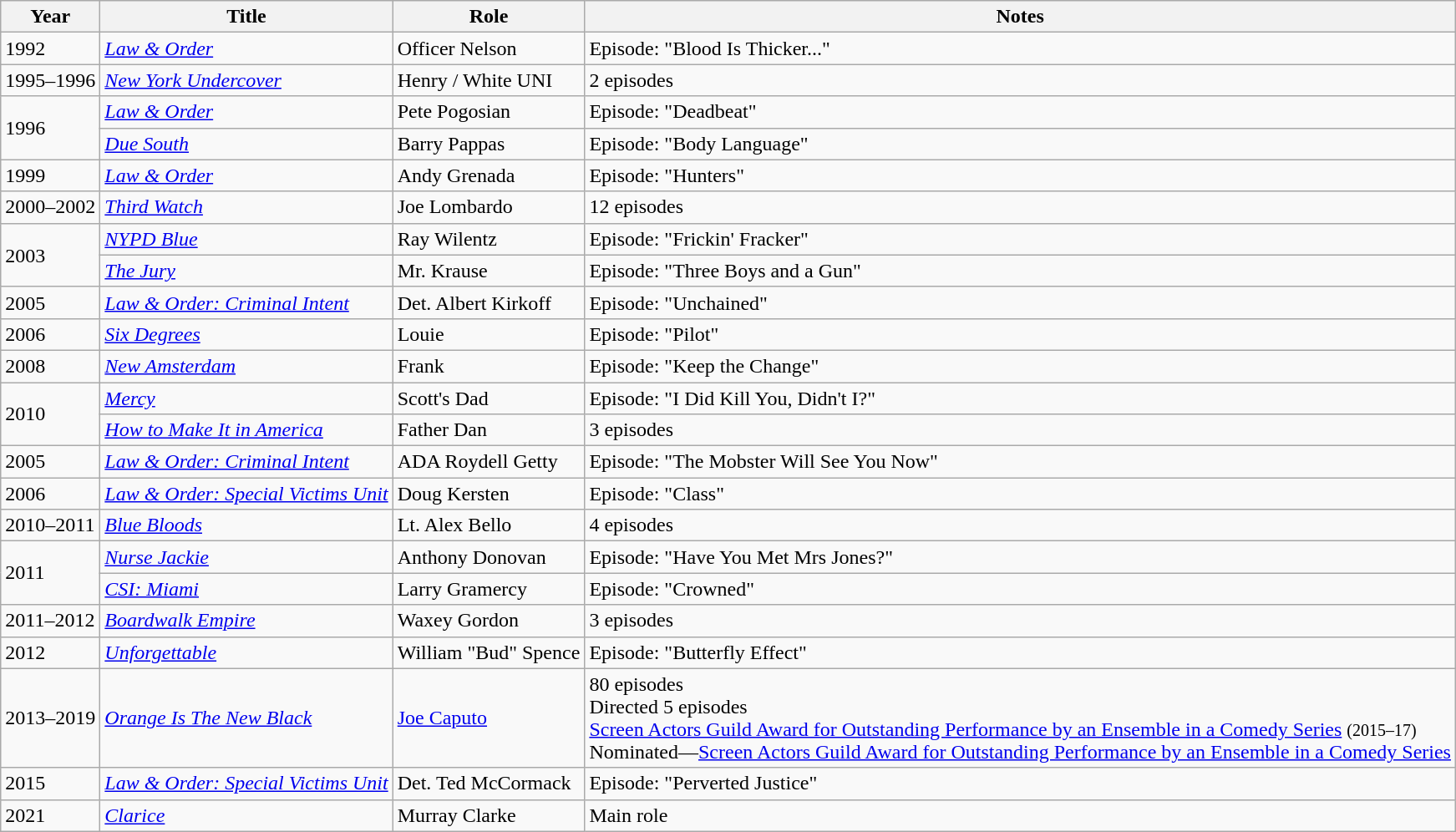<table class="wikitable sortable">
<tr>
<th>Year</th>
<th>Title</th>
<th>Role</th>
<th>Notes</th>
</tr>
<tr>
<td>1992</td>
<td><em><a href='#'>Law & Order</a></em></td>
<td>Officer Nelson</td>
<td>Episode: "Blood Is Thicker..."</td>
</tr>
<tr>
<td>1995–1996</td>
<td><em><a href='#'>New York Undercover</a></em></td>
<td>Henry / White UNI</td>
<td>2 episodes</td>
</tr>
<tr>
<td rowspan=2>1996</td>
<td><em><a href='#'>Law & Order</a></em></td>
<td>Pete Pogosian</td>
<td>Episode: "Deadbeat"</td>
</tr>
<tr>
<td><em><a href='#'>Due South</a></em></td>
<td>Barry Pappas</td>
<td>Episode: "Body Language"</td>
</tr>
<tr>
<td>1999</td>
<td><em><a href='#'>Law & Order</a></em></td>
<td>Andy Grenada</td>
<td>Episode: "Hunters"</td>
</tr>
<tr>
<td>2000–2002</td>
<td><em><a href='#'>Third Watch</a></em></td>
<td>Joe Lombardo</td>
<td>12 episodes</td>
</tr>
<tr>
<td rowspan=2>2003</td>
<td><em><a href='#'>NYPD Blue</a></em></td>
<td>Ray Wilentz</td>
<td>Episode: "Frickin' Fracker"</td>
</tr>
<tr>
<td><em><a href='#'>The Jury</a></em></td>
<td>Mr. Krause</td>
<td>Episode: "Three Boys and a Gun"</td>
</tr>
<tr>
<td>2005</td>
<td><em><a href='#'>Law & Order: Criminal Intent</a></em></td>
<td>Det. Albert Kirkoff</td>
<td>Episode: "Unchained"</td>
</tr>
<tr>
<td>2006</td>
<td><em><a href='#'>Six Degrees</a></em></td>
<td>Louie</td>
<td>Episode: "Pilot"</td>
</tr>
<tr>
<td>2008</td>
<td><em><a href='#'>New Amsterdam</a></em></td>
<td>Frank</td>
<td>Episode: "Keep the Change"</td>
</tr>
<tr>
<td rowspan=2>2010</td>
<td><em><a href='#'>Mercy</a></em></td>
<td>Scott's Dad</td>
<td>Episode: "I Did Kill You, Didn't I?"</td>
</tr>
<tr>
<td><em><a href='#'>How to Make It in America</a></em></td>
<td>Father Dan</td>
<td>3 episodes</td>
</tr>
<tr>
<td>2005</td>
<td><em><a href='#'>Law & Order: Criminal Intent</a></em></td>
<td>ADA Roydell Getty</td>
<td>Episode: "The Mobster Will See You Now"</td>
</tr>
<tr>
<td>2006</td>
<td><em><a href='#'>Law & Order: Special Victims Unit</a></em></td>
<td>Doug Kersten</td>
<td>Episode: "Class"</td>
</tr>
<tr>
<td>2010–2011</td>
<td><em><a href='#'>Blue Bloods</a></em></td>
<td>Lt. Alex Bello</td>
<td>4 episodes</td>
</tr>
<tr>
<td rowspan=2>2011</td>
<td><em><a href='#'>Nurse Jackie</a></em></td>
<td>Anthony Donovan</td>
<td>Episode: "Have You Met Mrs Jones?"</td>
</tr>
<tr>
<td><em><a href='#'>CSI: Miami</a></em></td>
<td>Larry Gramercy</td>
<td>Episode: "Crowned"</td>
</tr>
<tr>
<td>2011–2012</td>
<td><em><a href='#'>Boardwalk Empire</a></em></td>
<td>Waxey Gordon</td>
<td>3 episodes</td>
</tr>
<tr>
<td>2012</td>
<td><em><a href='#'>Unforgettable</a></em></td>
<td>William "Bud" Spence</td>
<td>Episode: "Butterfly Effect"</td>
</tr>
<tr>
<td>2013–2019</td>
<td><em><a href='#'>Orange Is The New Black</a></em></td>
<td><a href='#'>Joe Caputo</a></td>
<td>80 episodes<br>Directed 5 episodes<br><a href='#'>Screen Actors Guild Award for Outstanding Performance by an Ensemble in a Comedy Series</a> <small>(2015–17)</small><br>Nominated—<a href='#'>Screen Actors Guild Award for Outstanding Performance by an Ensemble in a Comedy Series</a></td>
</tr>
<tr>
<td>2015</td>
<td><em><a href='#'>Law & Order: Special Victims Unit</a></em></td>
<td>Det. Ted McCormack</td>
<td>Episode: "Perverted Justice"</td>
</tr>
<tr>
<td>2021</td>
<td><em><a href='#'>Clarice</a></em></td>
<td>Murray Clarke</td>
<td>Main role</td>
</tr>
</table>
